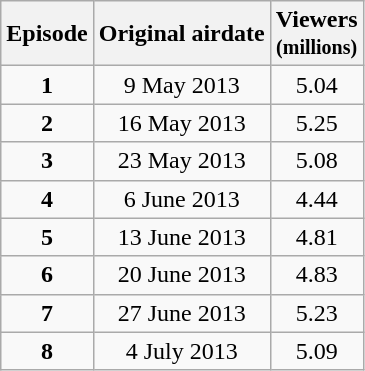<table class="wikitable" style="text-align:center;">
<tr>
<th>Episode</th>
<th>Original airdate</th>
<th>Viewers<br><small>(millions)</small></th>
</tr>
<tr>
<td><strong>1</strong></td>
<td>9 May 2013</td>
<td>5.04</td>
</tr>
<tr>
<td><strong>2</strong></td>
<td>16 May 2013</td>
<td>5.25</td>
</tr>
<tr>
<td><strong>3</strong></td>
<td>23 May 2013</td>
<td>5.08</td>
</tr>
<tr>
<td><strong>4</strong></td>
<td>6 June 2013</td>
<td>4.44</td>
</tr>
<tr>
<td><strong>5</strong></td>
<td>13 June 2013</td>
<td>4.81</td>
</tr>
<tr>
<td><strong>6</strong></td>
<td>20 June 2013</td>
<td>4.83</td>
</tr>
<tr>
<td><strong>7</strong></td>
<td>27 June 2013</td>
<td>5.23</td>
</tr>
<tr>
<td><strong>8</strong></td>
<td>4 July 2013</td>
<td>5.09</td>
</tr>
</table>
